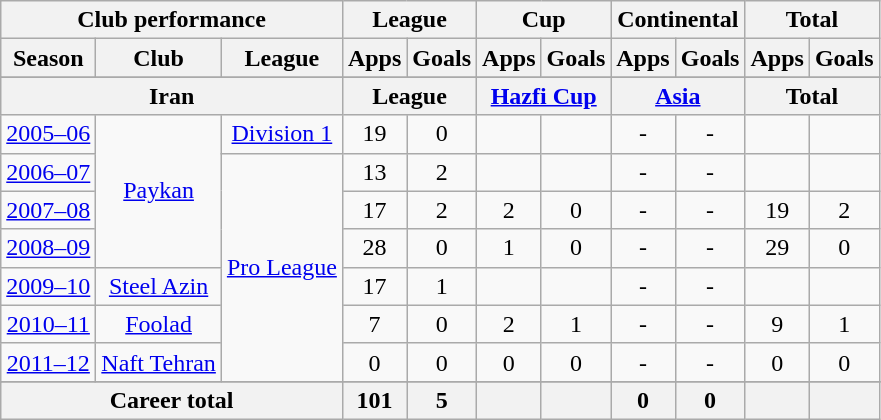<table class="wikitable" style="text-align:center">
<tr>
<th colspan=3>Club performance</th>
<th colspan=2>League</th>
<th colspan=2>Cup</th>
<th colspan=2>Continental</th>
<th colspan=2>Total</th>
</tr>
<tr>
<th>Season</th>
<th>Club</th>
<th>League</th>
<th>Apps</th>
<th>Goals</th>
<th>Apps</th>
<th>Goals</th>
<th>Apps</th>
<th>Goals</th>
<th>Apps</th>
<th>Goals</th>
</tr>
<tr>
</tr>
<tr>
<th colspan=3>Iran</th>
<th colspan=2>League</th>
<th colspan=2><a href='#'>Hazfi Cup</a></th>
<th colspan=2><a href='#'>Asia</a></th>
<th colspan=2>Total</th>
</tr>
<tr>
<td><a href='#'>2005–06</a></td>
<td rowspan="4"><a href='#'>Paykan</a></td>
<td rowspan="1"><a href='#'>Division 1</a></td>
<td>19</td>
<td>0</td>
<td></td>
<td></td>
<td>-</td>
<td>-</td>
<td></td>
<td></td>
</tr>
<tr>
<td><a href='#'>2006–07</a></td>
<td rowspan="6"><a href='#'>Pro League</a></td>
<td>13</td>
<td>2</td>
<td></td>
<td></td>
<td>-</td>
<td>-</td>
<td></td>
<td></td>
</tr>
<tr>
<td><a href='#'>2007–08</a></td>
<td>17</td>
<td>2</td>
<td>2</td>
<td>0</td>
<td>-</td>
<td>-</td>
<td>19</td>
<td>2</td>
</tr>
<tr>
<td><a href='#'>2008–09</a></td>
<td>28</td>
<td>0</td>
<td>1</td>
<td>0</td>
<td>-</td>
<td>-</td>
<td>29</td>
<td>0</td>
</tr>
<tr>
<td><a href='#'>2009–10</a></td>
<td rowspan="1"><a href='#'>Steel Azin</a></td>
<td>17</td>
<td>1</td>
<td></td>
<td></td>
<td>-</td>
<td>-</td>
<td></td>
<td></td>
</tr>
<tr>
<td><a href='#'>2010–11</a></td>
<td rowspan="1"><a href='#'>Foolad</a></td>
<td>7</td>
<td>0</td>
<td>2</td>
<td>1</td>
<td>-</td>
<td>-</td>
<td>9</td>
<td>1</td>
</tr>
<tr>
<td><a href='#'>2011–12</a></td>
<td rowspan="1"><a href='#'>Naft Tehran</a></td>
<td>0</td>
<td>0</td>
<td>0</td>
<td>0</td>
<td>-</td>
<td>-</td>
<td>0</td>
<td>0</td>
</tr>
<tr>
</tr>
<tr>
<th colspan=3>Career total</th>
<th>101</th>
<th>5</th>
<th></th>
<th></th>
<th>0</th>
<th>0</th>
<th></th>
<th></th>
</tr>
</table>
